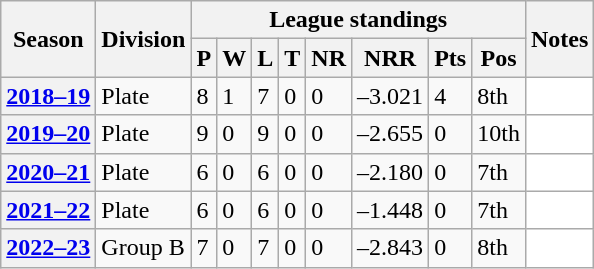<table class="wikitable sortable">
<tr>
<th scope="col" rowspan="2">Season</th>
<th scope="col" rowspan="2">Division</th>
<th scope="col" colspan="8">League standings</th>
<th scope="col" rowspan="2">Notes</th>
</tr>
<tr>
<th scope="col">P</th>
<th scope="col">W</th>
<th scope="col">L</th>
<th scope="col">T</th>
<th scope="col">NR</th>
<th scope="col">NRR</th>
<th scope="col">Pts</th>
<th scope="col">Pos</th>
</tr>
<tr>
<th scope="row"><a href='#'>2018–19</a></th>
<td>Plate</td>
<td>8</td>
<td>1</td>
<td>7</td>
<td>0</td>
<td>0</td>
<td>–3.021</td>
<td>4</td>
<td>8th</td>
<td style="background: white;"></td>
</tr>
<tr>
<th scope="row"><a href='#'>2019–20</a></th>
<td>Plate</td>
<td>9</td>
<td>0</td>
<td>9</td>
<td>0</td>
<td>0</td>
<td>–2.655</td>
<td>0</td>
<td>10th</td>
<td style="background: white;"></td>
</tr>
<tr>
<th scope="row"><a href='#'>2020–21</a></th>
<td>Plate</td>
<td>6</td>
<td>0</td>
<td>6</td>
<td>0</td>
<td>0</td>
<td>–2.180</td>
<td>0</td>
<td>7th</td>
<td style="background: white;"></td>
</tr>
<tr>
<th scope="row"><a href='#'>2021–22</a></th>
<td>Plate</td>
<td>6</td>
<td>0</td>
<td>6</td>
<td>0</td>
<td>0</td>
<td>–1.448</td>
<td>0</td>
<td>7th</td>
<td style="background: white;"></td>
</tr>
<tr>
<th scope="row"><a href='#'>2022–23</a></th>
<td>Group B</td>
<td>7</td>
<td>0</td>
<td>7</td>
<td>0</td>
<td>0</td>
<td>–2.843</td>
<td>0</td>
<td>8th</td>
<td style="background: white;"></td>
</tr>
</table>
